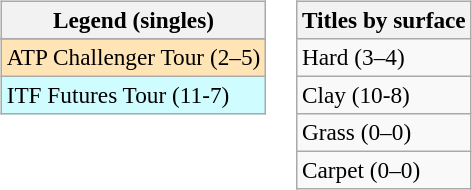<table>
<tr valign=top>
<td><br><table class=wikitable style=font-size:97%>
<tr>
<th>Legend (singles)</th>
</tr>
<tr bgcolor=e5d1cb>
</tr>
<tr bgcolor=moccasin>
<td>ATP Challenger Tour (2–5)</td>
</tr>
<tr bgcolor=cffcff>
<td>ITF Futures Tour (11-7)</td>
</tr>
</table>
</td>
<td><br><table class=wikitable style=font-size:97%>
<tr>
<th>Titles by surface</th>
</tr>
<tr>
<td>Hard (3–4)</td>
</tr>
<tr>
<td>Clay (10-8)</td>
</tr>
<tr>
<td>Grass (0–0)</td>
</tr>
<tr>
<td>Carpet (0–0)</td>
</tr>
</table>
</td>
</tr>
</table>
